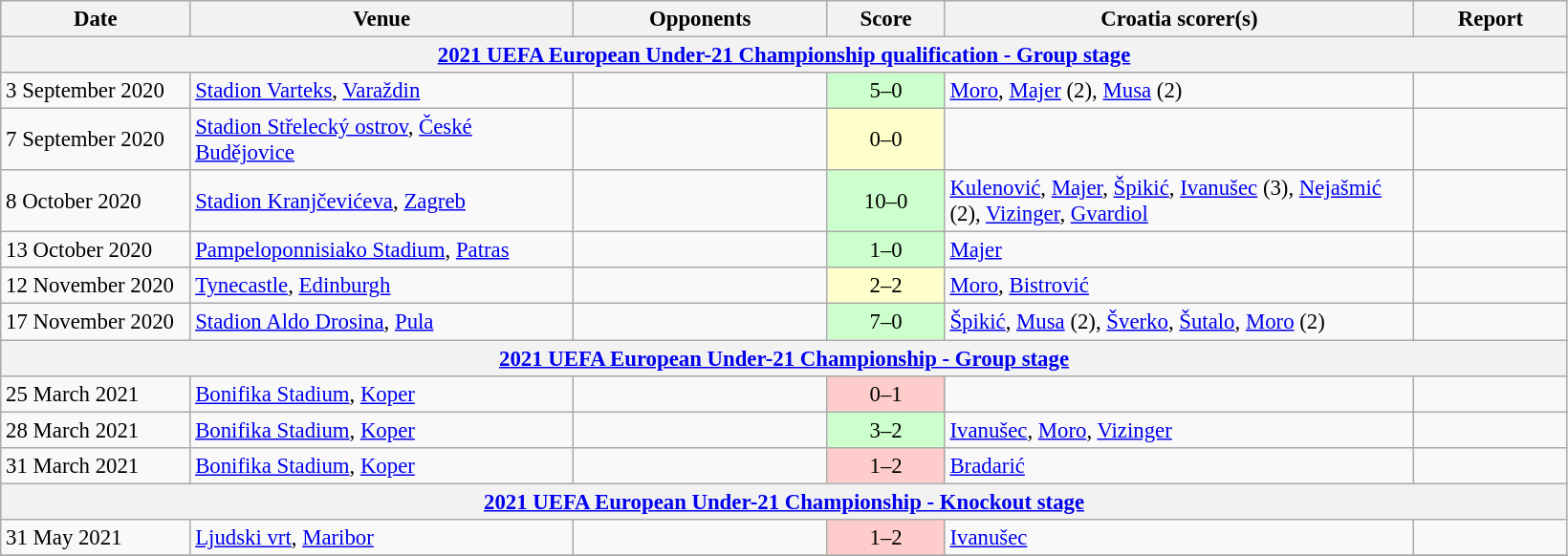<table class="wikitable" style="font-size:95%;">
<tr>
<th width=125>Date</th>
<th width=260>Venue</th>
<th width=170>Opponents</th>
<th width= 75>Score</th>
<th width=320>Croatia scorer(s)</th>
<th width=100>Report</th>
</tr>
<tr>
<th colspan=7><a href='#'>2021 UEFA European Under-21 Championship qualification - Group stage</a></th>
</tr>
<tr>
<td>3 September 2020</td>
<td><a href='#'>Stadion Varteks</a>, <a href='#'>Varaždin</a></td>
<td></td>
<td align=center bgcolor=#CCFFCC>5–0</td>
<td><a href='#'>Moro</a>, <a href='#'>Majer</a> (2), <a href='#'>Musa</a> (2)</td>
<td></td>
</tr>
<tr>
<td>7 September 2020</td>
<td><a href='#'>Stadion Střelecký ostrov</a>, <a href='#'>České Budějovice</a></td>
<td></td>
<td align=center bgcolor=#FFFFCC>0–0</td>
<td></td>
<td></td>
</tr>
<tr>
<td>8 October 2020</td>
<td><a href='#'>Stadion Kranjčevićeva</a>, <a href='#'>Zagreb</a></td>
<td></td>
<td align=center bgcolor=#CCFFCC>10–0</td>
<td><a href='#'>Kulenović</a>, <a href='#'>Majer</a>, <a href='#'>Špikić</a>, <a href='#'>Ivanušec</a> (3), <a href='#'>Nejašmić</a> (2), <a href='#'>Vizinger</a>, <a href='#'>Gvardiol</a></td>
<td></td>
</tr>
<tr>
<td>13 October 2020</td>
<td><a href='#'>Pampeloponnisiako Stadium</a>, <a href='#'>Patras</a></td>
<td></td>
<td align=center bgcolor=#CCFFCC>1–0</td>
<td><a href='#'>Majer</a></td>
<td></td>
</tr>
<tr>
<td>12 November 2020</td>
<td><a href='#'>Tynecastle</a>, <a href='#'>Edinburgh</a></td>
<td></td>
<td align=center bgcolor=#FFFFCC>2–2</td>
<td><a href='#'>Moro</a>, <a href='#'>Bistrović</a></td>
<td></td>
</tr>
<tr>
<td>17 November 2020</td>
<td><a href='#'>Stadion Aldo Drosina</a>, <a href='#'>Pula</a></td>
<td></td>
<td align=center bgcolor=#CCFFCC>7–0</td>
<td><a href='#'>Špikić</a>, <a href='#'>Musa</a> (2), <a href='#'>Šverko</a>, <a href='#'>Šutalo</a>, <a href='#'>Moro</a> (2)</td>
<td></td>
</tr>
<tr>
<th colspan=7><a href='#'>2021 UEFA European Under-21 Championship - Group stage</a></th>
</tr>
<tr>
<td>25 March 2021</td>
<td><a href='#'>Bonifika Stadium</a>, <a href='#'>Koper</a></td>
<td></td>
<td align=center bgcolor=#FFCCCC>0–1</td>
<td></td>
<td></td>
</tr>
<tr>
<td>28 March 2021</td>
<td><a href='#'>Bonifika Stadium</a>, <a href='#'>Koper</a></td>
<td></td>
<td align=center bgcolor=#CCFFCC>3–2</td>
<td><a href='#'>Ivanušec</a>, <a href='#'>Moro</a>, <a href='#'>Vizinger</a></td>
<td></td>
</tr>
<tr>
<td>31 March 2021</td>
<td><a href='#'>Bonifika Stadium</a>, <a href='#'>Koper</a></td>
<td></td>
<td align=center bgcolor=#FFCCCC>1–2</td>
<td><a href='#'>Bradarić</a></td>
<td></td>
</tr>
<tr>
<th colspan=7><a href='#'>2021 UEFA European Under-21 Championship - Knockout stage</a></th>
</tr>
<tr>
<td>31 May 2021</td>
<td><a href='#'>Ljudski vrt</a>, <a href='#'>Maribor</a></td>
<td></td>
<td align=center bgcolor=#FFCCCC>1–2 </td>
<td><a href='#'>Ivanušec</a></td>
<td></td>
</tr>
<tr>
</tr>
</table>
